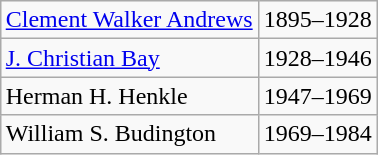<table class=wikitable align=right>
<tr>
<td><a href='#'>Clement Walker Andrews</a></td>
<td>1895–1928</td>
</tr>
<tr>
<td><a href='#'>J. Christian Bay</a></td>
<td>1928–1946</td>
</tr>
<tr>
<td>Herman H. Henkle</td>
<td>1947–1969</td>
</tr>
<tr>
<td>William S. Budington</td>
<td>1969–1984</td>
</tr>
</table>
